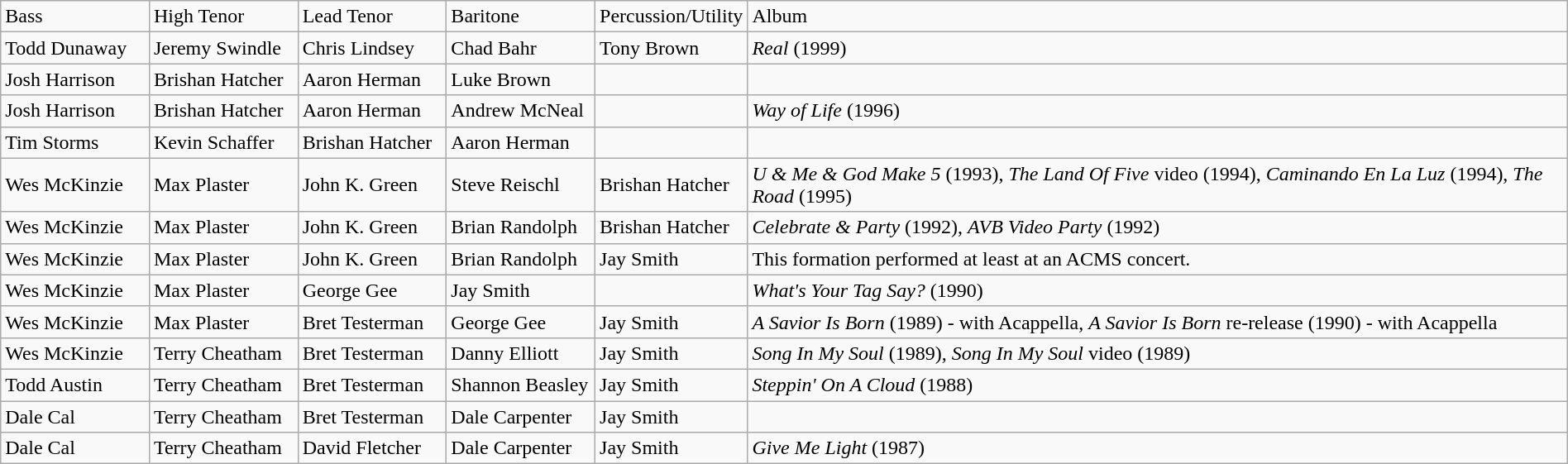<table class="wikitable" width="100%">
<tr>
<td width="9.5%">Bass</td>
<td width="9.5%">High Tenor</td>
<td width="9.5%">Lead Tenor</td>
<td width="9.5%">Baritone</td>
<td width="9.5%">Percussion/Utility</td>
<td width="52.5%">Album</td>
</tr>
<tr>
<td>Todd Dunaway</td>
<td>Jeremy Swindle</td>
<td>Chris Lindsey</td>
<td>Chad Bahr</td>
<td>Tony Brown</td>
<td><em>Real</em> (1999)</td>
</tr>
<tr>
<td>Josh Harrison</td>
<td>Brishan Hatcher</td>
<td>Aaron Herman</td>
<td>Luke Brown</td>
<td></td>
<td></td>
</tr>
<tr>
<td>Josh Harrison</td>
<td>Brishan Hatcher</td>
<td>Aaron Herman</td>
<td>Andrew McNeal</td>
<td></td>
<td><em>Way of Life</em> (1996)</td>
</tr>
<tr>
<td>Tim Storms</td>
<td>Kevin Schaffer</td>
<td>Brishan Hatcher</td>
<td>Aaron Herman</td>
<td></td>
</tr>
<tr>
<td>Wes McKinzie</td>
<td>Max Plaster</td>
<td>John K. Green</td>
<td>Steve Reischl</td>
<td>Brishan Hatcher</td>
<td><em>U & Me & God Make 5</em> (1993), <em>The Land Of Five</em> video (1994), <em>Caminando En La Luz</em> (1994), <em>The Road</em> (1995)</td>
</tr>
<tr>
<td>Wes McKinzie</td>
<td>Max Plaster</td>
<td>John K. Green</td>
<td>Brian Randolph</td>
<td>Brishan Hatcher</td>
<td><em>Celebrate & Party</em> (1992), <em>AVB Video Party</em> (1992)</td>
</tr>
<tr>
<td>Wes McKinzie</td>
<td>Max Plaster</td>
<td>John K. Green</td>
<td>Brian Randolph</td>
<td>Jay Smith</td>
<td>This formation performed at least at an ACMS concert.</td>
</tr>
<tr>
<td>Wes McKinzie</td>
<td>Max Plaster</td>
<td>George Gee</td>
<td>Jay Smith</td>
<td></td>
<td><em>What's Your Tag Say?</em> (1990)</td>
</tr>
<tr>
<td>Wes McKinzie</td>
<td>Max Plaster</td>
<td>Bret Testerman</td>
<td>George Gee</td>
<td>Jay Smith</td>
<td><em>A Savior Is Born</em> (1989) - with Acappella, <em>A Savior Is Born</em> re-release (1990) - with Acappella</td>
</tr>
<tr>
<td>Wes McKinzie</td>
<td>Terry Cheatham</td>
<td>Bret Testerman</td>
<td>Danny Elliott</td>
<td>Jay Smith</td>
<td><em>Song In My Soul</em> (1989), <em>Song In My Soul</em> video (1989)</td>
</tr>
<tr>
<td>Todd Austin</td>
<td>Terry Cheatham</td>
<td>Bret Testerman</td>
<td>Shannon Beasley</td>
<td>Jay Smith</td>
<td><em>Steppin' On A Cloud</em> (1988)</td>
</tr>
<tr>
<td>Dale Cal</td>
<td>Terry Cheatham</td>
<td>Bret Testerman</td>
<td>Dale Carpenter</td>
<td>Jay Smith</td>
<td></td>
</tr>
<tr>
<td>Dale Cal</td>
<td>Terry Cheatham</td>
<td>David Fletcher</td>
<td>Dale Carpenter</td>
<td>Jay Smith</td>
<td><em>Give Me Light</em> (1987)</td>
</tr>
</table>
